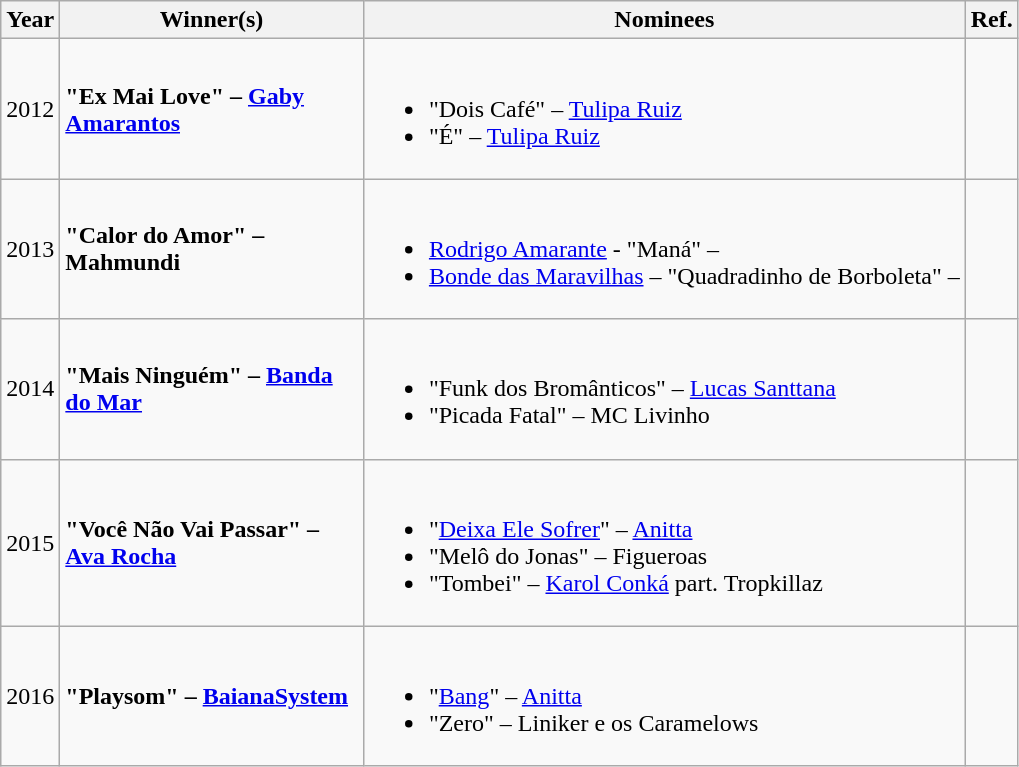<table class="wikitable sortable">
<tr>
<th style="width:5px;">Year</th>
<th style="width:195px;"><strong>Winner(s)</strong></th>
<th class="unsortable"><strong>Nominees</strong></th>
<th class="unsortable">Ref.</th>
</tr>
<tr>
<td align="center">2012</td>
<td><strong>"Ex Mai Love" – <a href='#'>Gaby Amarantos</a></strong></td>
<td><br><ul><li>"Dois Café" – <a href='#'>Tulipa Ruiz</a></li><li>"É" – <a href='#'>Tulipa Ruiz</a></li></ul></td>
<td></td>
</tr>
<tr>
<td align="center">2013</td>
<td><strong>"Calor do Amor" – Mahmundi</strong></td>
<td><br><ul><li><a href='#'>Rodrigo Amarante</a> - "Maná" –</li><li><a href='#'>Bonde das Maravilhas</a> – "Quadradinho de Borboleta" –</li></ul></td>
<td></td>
</tr>
<tr>
<td align="center">2014</td>
<td><strong>"Mais Ninguém" – <a href='#'>Banda do Mar</a></strong></td>
<td><br><ul><li>"Funk dos Bromânticos" – <a href='#'>Lucas Santtana</a></li><li>"Picada Fatal" – MC Livinho</li></ul></td>
<td></td>
</tr>
<tr>
<td align="center">2015</td>
<td><strong>"Você Não Vai Passar" – <a href='#'>Ava Rocha</a></strong></td>
<td><br><ul><li>"<a href='#'>Deixa Ele Sofrer</a>" – <a href='#'>Anitta</a></li><li>"Melô do Jonas" – Figueroas</li><li>"Tombei" – <a href='#'>Karol Conká</a> part. Tropkillaz</li></ul></td>
<td></td>
</tr>
<tr>
<td align="center">2016</td>
<td><strong>"Playsom" – <a href='#'>BaianaSystem</a></strong></td>
<td><br><ul><li>"<a href='#'>Bang</a>" – <a href='#'>Anitta</a></li><li>"Zero" – Liniker e os Caramelows</li></ul></td>
<td></td>
</tr>
</table>
